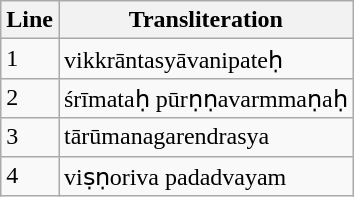<table class="wikitable">
<tr>
<th>Line</th>
<th>Transliteration</th>
</tr>
<tr>
<td>1</td>
<td>vikkrāntasyāvanipateḥ</td>
</tr>
<tr>
<td>2</td>
<td>śrīmataḥ pūrṇṇavarmmaṇaḥ</td>
</tr>
<tr>
<td>3</td>
<td>tārūmanagarendrasya</td>
</tr>
<tr>
<td>4</td>
<td>viṣṇoriva padadvayam</td>
</tr>
</table>
